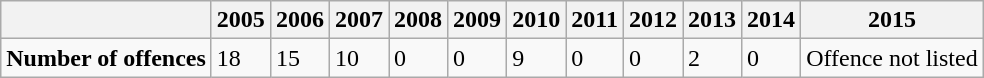<table class="wikitable">
<tr>
<th></th>
<th>2005</th>
<th>2006</th>
<th>2007</th>
<th>2008</th>
<th>2009</th>
<th>2010</th>
<th>2011</th>
<th>2012</th>
<th>2013</th>
<th>2014</th>
<th>2015</th>
</tr>
<tr>
<td><strong>Number of offences</strong></td>
<td>18</td>
<td>15</td>
<td>10</td>
<td>0</td>
<td>0</td>
<td>9</td>
<td>0</td>
<td>0</td>
<td>2</td>
<td>0</td>
<td>Offence not listed</td>
</tr>
</table>
